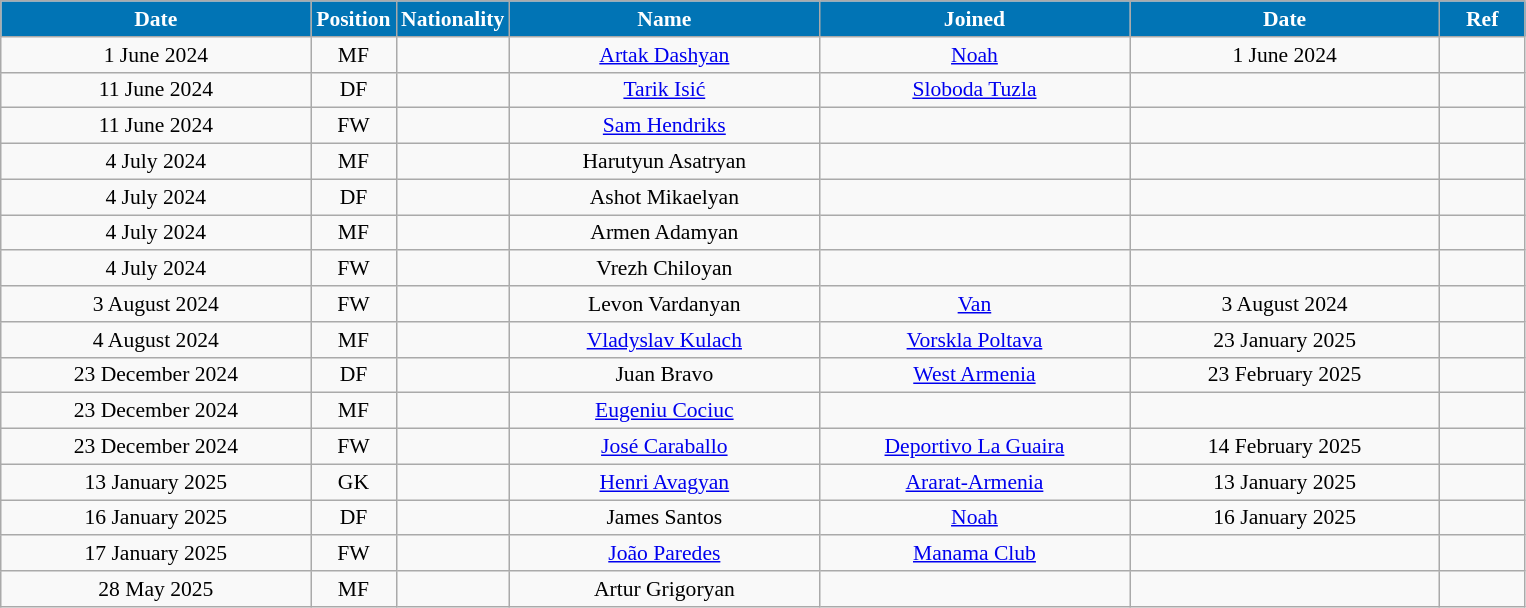<table class="wikitable"  style="text-align:center; font-size:90%; ">
<tr>
<th style="background:#0174B5; color:#FFFFFF; width:200px;">Date</th>
<th style="background:#0174B5; color:#FFFFFF; width:50px;">Position</th>
<th style="background:#0174B5; color:#FFFFFF; width:50px;">Nationality</th>
<th style="background:#0174B5; color:#FFFFFF; width:200px;">Name</th>
<th style="background:#0174B5; color:#FFFFFF; width:200px;">Joined</th>
<th style="background:#0174B5; color:#FFFFFF; width:200px;">Date</th>
<th style="background:#0174B5; color:#FFFFFF; width:50px;">Ref</th>
</tr>
<tr>
<td>1 June 2024</td>
<td>MF</td>
<td></td>
<td><a href='#'>Artak Dashyan</a></td>
<td><a href='#'>Noah</a></td>
<td>1 June 2024</td>
<td></td>
</tr>
<tr>
<td>11 June 2024</td>
<td>DF</td>
<td></td>
<td><a href='#'>Tarik Isić</a></td>
<td><a href='#'>Sloboda Tuzla</a></td>
<td></td>
<td></td>
</tr>
<tr>
<td>11 June 2024</td>
<td>FW</td>
<td></td>
<td><a href='#'>Sam Hendriks</a></td>
<td></td>
<td></td>
<td></td>
</tr>
<tr>
<td>4 July 2024</td>
<td>MF</td>
<td></td>
<td>Harutyun Asatryan</td>
<td></td>
<td></td>
<td></td>
</tr>
<tr>
<td>4 July 2024</td>
<td>DF</td>
<td></td>
<td>Ashot Mikaelyan</td>
<td></td>
<td></td>
<td></td>
</tr>
<tr>
<td>4 July 2024</td>
<td>MF</td>
<td></td>
<td>Armen Adamyan</td>
<td></td>
<td></td>
<td></td>
</tr>
<tr>
<td>4 July 2024</td>
<td>FW</td>
<td></td>
<td>Vrezh Chiloyan</td>
<td></td>
<td></td>
<td></td>
</tr>
<tr>
<td>3 August 2024</td>
<td>FW</td>
<td></td>
<td>Levon Vardanyan</td>
<td><a href='#'>Van</a></td>
<td>3 August 2024</td>
<td></td>
</tr>
<tr>
<td>4 August 2024</td>
<td>MF</td>
<td></td>
<td><a href='#'>Vladyslav Kulach</a></td>
<td><a href='#'>Vorskla Poltava</a></td>
<td>23 January 2025</td>
<td></td>
</tr>
<tr>
<td>23 December 2024</td>
<td>DF</td>
<td></td>
<td>Juan Bravo</td>
<td><a href='#'>West Armenia</a></td>
<td>23 February 2025</td>
<td></td>
</tr>
<tr>
<td>23 December 2024</td>
<td>MF</td>
<td></td>
<td><a href='#'>Eugeniu Cociuc</a></td>
<td></td>
<td></td>
<td></td>
</tr>
<tr>
<td>23 December 2024</td>
<td>FW</td>
<td></td>
<td><a href='#'>José Caraballo</a></td>
<td><a href='#'>Deportivo La Guaira</a></td>
<td>14 February 2025</td>
<td></td>
</tr>
<tr>
<td>13 January 2025</td>
<td>GK</td>
<td></td>
<td><a href='#'>Henri Avagyan</a></td>
<td><a href='#'>Ararat-Armenia</a></td>
<td>13 January 2025</td>
<td></td>
</tr>
<tr>
<td>16 January 2025</td>
<td>DF</td>
<td></td>
<td>James Santos</td>
<td><a href='#'>Noah</a></td>
<td>16 January 2025</td>
<td></td>
</tr>
<tr>
<td>17 January 2025</td>
<td>FW</td>
<td></td>
<td><a href='#'>João Paredes</a></td>
<td><a href='#'>Manama Club</a></td>
<td></td>
<td></td>
</tr>
<tr>
<td>28 May 2025</td>
<td>MF</td>
<td></td>
<td>Artur Grigoryan</td>
<td></td>
<td></td>
<td></td>
</tr>
</table>
